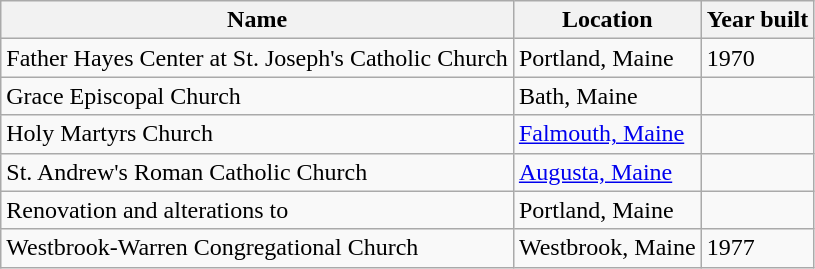<table class="wikitable">
<tr>
<th>Name</th>
<th>Location</th>
<th>Year built</th>
</tr>
<tr>
<td>Father Hayes Center at St. Joseph's Catholic Church</td>
<td>Portland, Maine</td>
<td>1970</td>
</tr>
<tr>
<td>Grace Episcopal Church</td>
<td>Bath, Maine</td>
<td></td>
</tr>
<tr>
<td>Holy Martyrs Church</td>
<td><a href='#'>Falmouth, Maine</a></td>
<td></td>
</tr>
<tr>
<td>St. Andrew's Roman Catholic Church</td>
<td><a href='#'>Augusta, Maine</a></td>
<td></td>
</tr>
<tr>
<td>Renovation and alterations to </td>
<td>Portland, Maine</td>
<td></td>
</tr>
<tr>
<td>Westbrook-Warren Congregational Church</td>
<td>Westbrook, Maine</td>
<td>1977</td>
</tr>
</table>
